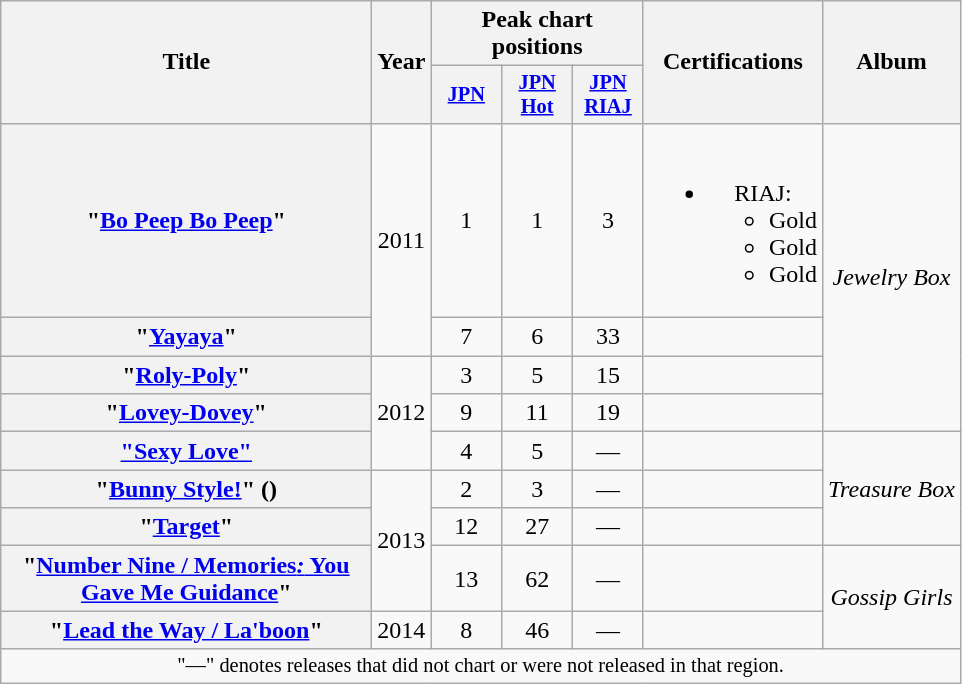<table class="wikitable plainrowheaders" style="text-align:center;">
<tr>
<th scope="col" rowspan="2" style="width:15em;">Title</th>
<th scope="col" rowspan="2">Year</th>
<th scope="col" colspan="3">Peak chart positions</th>
<th scope="col" rowspan="2">Certifications</th>
<th scope="col" rowspan="2">Album</th>
</tr>
<tr>
<th scope="col" style="width:3em;font-size:85%"><a href='#'>JPN</a><br></th>
<th scope="col" style="width:3em;font-size:85%"><a href='#'>JPN Hot</a><br></th>
<th scope="col" style="width:3em;font-size:85%"><a href='#'>JPN RIAJ</a><br></th>
</tr>
<tr>
<th scope="row">"<a href='#'>Bo Peep Bo Peep</a>"</th>
<td rowspan="2">2011</td>
<td>1</td>
<td>1</td>
<td>3</td>
<td><br><ul><li>RIAJ:<ul><li>Gold </li><li>Gold </li><li>Gold </li></ul></li></ul></td>
<td rowspan="4"><em>Jewelry Box</em></td>
</tr>
<tr>
<th scope="row">"<a href='#'>Yayaya</a>"</th>
<td>7</td>
<td>6</td>
<td>33</td>
<td></td>
</tr>
<tr>
<th scope="row">"<a href='#'>Roly-Poly</a>"</th>
<td rowspan="3">2012</td>
<td>3</td>
<td>5</td>
<td>15</td>
<td></td>
</tr>
<tr>
<th scope="row">"<a href='#'>Lovey-Dovey</a>"</th>
<td>9</td>
<td>11</td>
<td>19</td>
<td></td>
</tr>
<tr>
<th scope="row"><a href='#'>"Sexy Love"</a></th>
<td>4</td>
<td>5</td>
<td>—</td>
<td></td>
<td rowspan="3"><em>Treasure Box</em></td>
</tr>
<tr>
<th scope="row">"<a href='#'>Bunny Style!</a>" ()</th>
<td rowspan="3">2013</td>
<td>2</td>
<td>3</td>
<td>—</td>
<td></td>
</tr>
<tr>
<th scope="row">"<a href='#'>Target</a>"</th>
<td>12</td>
<td>27</td>
<td>—</td>
<td></td>
</tr>
<tr>
<th scope="row">"<a href='#'>Number Nine / Memories<em>:</em> You Gave Me Guidance</a>"</th>
<td>13</td>
<td>62</td>
<td>—</td>
<td></td>
<td rowspan="2"><em>Gossip Girls</em></td>
</tr>
<tr>
<th scope="row">"<a href='#'>Lead the Way / La'boon</a>"</th>
<td>2014</td>
<td>8</td>
<td>46</td>
<td>—</td>
<td></td>
</tr>
<tr>
<td colspan="10" style="font-size:85%">"—" denotes releases that did not chart or were not released in that region.</td>
</tr>
</table>
